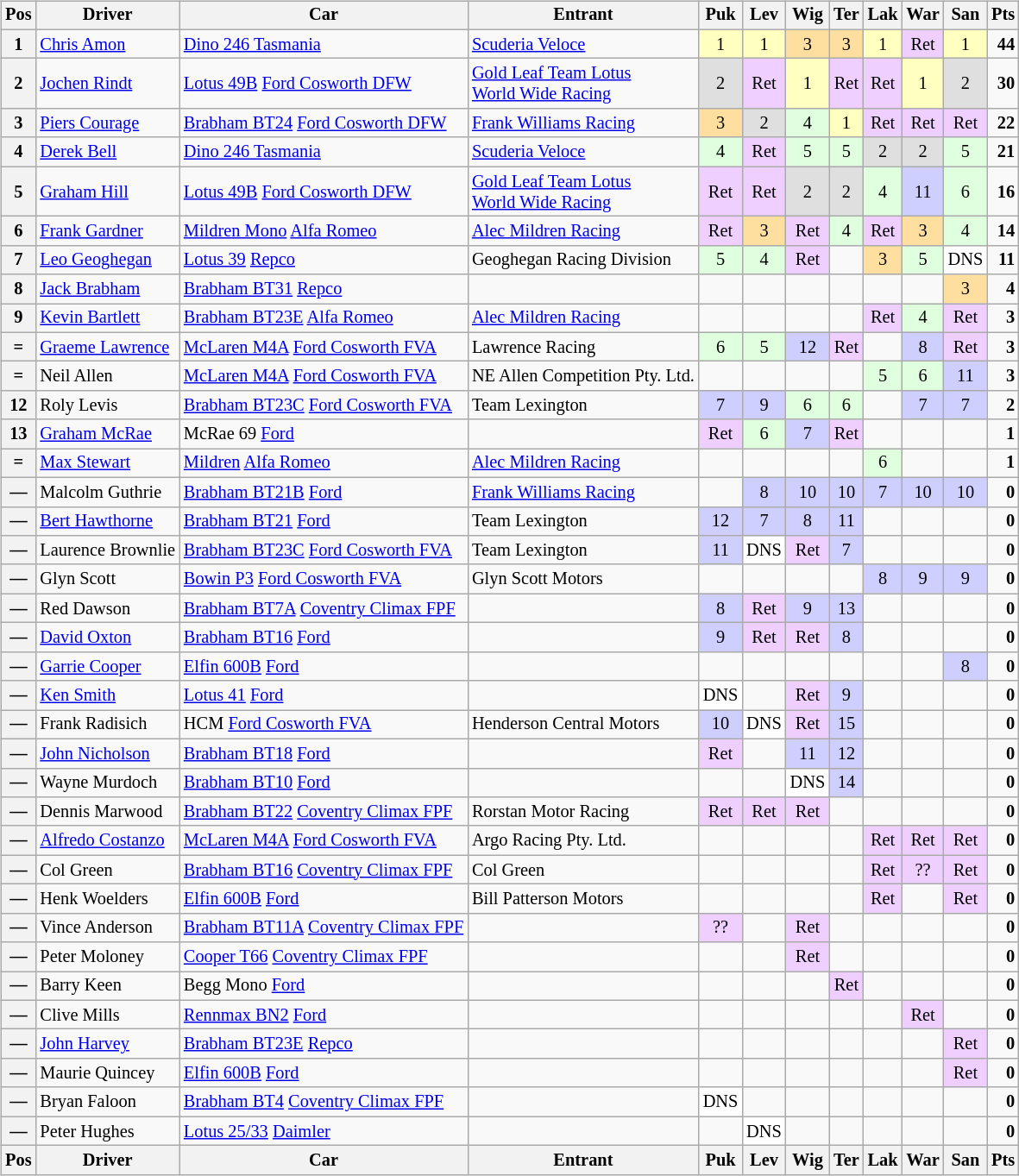<table>
<tr>
<td valign="top"><br><table class="wikitable" style="font-size: 85%">
<tr valign="top">
<th>Pos</th>
<th>Driver</th>
<th>Car</th>
<th>Entrant</th>
<th width="3%">Puk</th>
<th width="3%">Lev</th>
<th width="3%">Wig</th>
<th width="3%">Ter</th>
<th width="3%">Lak</th>
<th width="3%">War</th>
<th width="3%">San</th>
<th>Pts</th>
</tr>
<tr align="center">
<th>1</th>
<td align="left"> <a href='#'>Chris Amon</a></td>
<td align="left"><a href='#'>Dino 246 Tasmania</a></td>
<td align="left"><a href='#'>Scuderia Veloce</a></td>
<td style="background:#ffffbf;">1</td>
<td style="background:#ffffbf;">1</td>
<td style="background:#ffdf9f;">3</td>
<td style="background:#ffdf9f;">3</td>
<td style="background:#ffffbf;">1</td>
<td style="background:#efcfff;">Ret</td>
<td style="background:#ffffbf;">1</td>
<td align="right"><strong>44</strong></td>
</tr>
<tr align="center">
<th>2</th>
<td align="left"> <a href='#'>Jochen Rindt</a></td>
<td align="left"><a href='#'>Lotus 49B</a> <a href='#'>Ford Cosworth DFW</a></td>
<td align="left"><a href='#'>Gold Leaf Team Lotus</a> <br> <a href='#'>World Wide Racing</a></td>
<td style="background:#dfdfdf;">2</td>
<td style="background:#efcfff;">Ret</td>
<td style="background:#ffffbf;">1</td>
<td style="background:#efcfff;">Ret</td>
<td style="background:#efcfff;">Ret</td>
<td style="background:#ffffbf;">1</td>
<td style="background:#dfdfdf;">2</td>
<td align="right"><strong>30</strong></td>
</tr>
<tr align="center">
<th>3</th>
<td align="left"> <a href='#'>Piers Courage</a></td>
<td align="left"><a href='#'>Brabham BT24</a> <a href='#'>Ford Cosworth DFW</a></td>
<td align="left"><a href='#'>Frank Williams Racing</a></td>
<td style="background:#ffdf9f;">3</td>
<td style="background:#dfdfdf;">2</td>
<td style="background:#dfffdf;">4</td>
<td style="background:#ffffbf;">1</td>
<td style="background:#efcfff;">Ret</td>
<td style="background:#efcfff;">Ret</td>
<td style="background:#efcfff;">Ret</td>
<td align="right"><strong>22</strong></td>
</tr>
<tr align="center">
<th>4</th>
<td align="left"> <a href='#'>Derek Bell</a></td>
<td align="left"><a href='#'>Dino 246 Tasmania</a></td>
<td align="left"><a href='#'>Scuderia Veloce</a></td>
<td style="background:#dfffdf;">4</td>
<td style="background:#efcfff;">Ret</td>
<td style="background:#dfffdf;">5</td>
<td style="background:#dfffdf;">5</td>
<td style="background:#dfdfdf;">2</td>
<td style="background:#dfdfdf;">2</td>
<td style="background:#dfffdf;">5</td>
<td align="right"><strong>21</strong></td>
</tr>
<tr align="center">
<th>5</th>
<td align="left"> <a href='#'>Graham Hill</a></td>
<td align="left"><a href='#'>Lotus 49B</a> <a href='#'>Ford Cosworth DFW</a></td>
<td align="left"><a href='#'>Gold Leaf Team Lotus</a> <br> <a href='#'>World Wide Racing</a></td>
<td style="background:#efcfff;">Ret</td>
<td style="background:#efcfff;">Ret</td>
<td style="background:#dfdfdf;">2</td>
<td style="background:#dfdfdf;">2</td>
<td style="background:#dfffdf;">4</td>
<td style="background:#cfcfff;">11</td>
<td style="background:#dfffdf;">6</td>
<td align="right"><strong>16</strong></td>
</tr>
<tr align="center">
<th>6</th>
<td align="left"> <a href='#'>Frank Gardner</a></td>
<td align="left"><a href='#'>Mildren Mono</a> <a href='#'>Alfa Romeo</a></td>
<td align="left"><a href='#'>Alec Mildren Racing</a></td>
<td style="background:#efcfff;">Ret</td>
<td style="background:#ffdf9f;">3</td>
<td style="background:#efcfff;">Ret</td>
<td style="background:#dfffdf;">4</td>
<td style="background:#efcfff;">Ret</td>
<td style="background:#ffdf9f;">3</td>
<td style="background:#dfffdf;">4</td>
<td align="right"><strong>14</strong></td>
</tr>
<tr align="center">
<th>7</th>
<td align="left"> <a href='#'>Leo Geoghegan</a></td>
<td align="left"><a href='#'>Lotus 39</a> <a href='#'>Repco</a></td>
<td align="left">Geoghegan Racing Division</td>
<td style="background:#dfffdf;">5</td>
<td style="background:#dfffdf;">4</td>
<td style="background:#efcfff;">Ret</td>
<td></td>
<td style="background:#ffdf9f;">3</td>
<td style="background:#dfffdf;">5</td>
<td style="background:#ffffff;">DNS</td>
<td align="right"><strong>11</strong></td>
</tr>
<tr align="center">
<th>8</th>
<td align="left"> <a href='#'>Jack Brabham</a></td>
<td align="left"><a href='#'>Brabham BT31</a> <a href='#'>Repco</a></td>
<td align="left"></td>
<td></td>
<td></td>
<td></td>
<td></td>
<td></td>
<td></td>
<td style="background:#ffdf9f;">3</td>
<td align="right"><strong>4</strong></td>
</tr>
<tr align="center">
<th>9</th>
<td align="left"> <a href='#'>Kevin Bartlett</a></td>
<td align="left"><a href='#'>Brabham BT23E</a> <a href='#'>Alfa Romeo</a></td>
<td align="left"><a href='#'>Alec Mildren Racing</a></td>
<td></td>
<td></td>
<td></td>
<td></td>
<td style="background:#efcfff;">Ret</td>
<td style="background:#dfffdf;">4</td>
<td style="background:#efcfff;">Ret</td>
<td align="right"><strong>3</strong></td>
</tr>
<tr align="center">
<th>=</th>
<td align="left"> <a href='#'>Graeme Lawrence</a></td>
<td align="left"><a href='#'>McLaren M4A</a> <a href='#'>Ford Cosworth FVA</a></td>
<td align="left">Lawrence Racing</td>
<td style="background:#dfffdf;">6</td>
<td style="background:#dfffdf;">5</td>
<td style="background:#cfcfff;">12</td>
<td style="background:#efcfff;">Ret</td>
<td></td>
<td style="background:#cfcfff;">8</td>
<td style="background:#efcfff;">Ret</td>
<td align="right"><strong>3</strong></td>
</tr>
<tr align="center">
<th>=</th>
<td align="left"> Neil Allen</td>
<td align="left"><a href='#'>McLaren M4A</a> <a href='#'>Ford Cosworth FVA</a></td>
<td align="left">NE Allen Competition Pty. Ltd.</td>
<td></td>
<td></td>
<td></td>
<td></td>
<td style="background:#dfffdf;">5</td>
<td style="background:#dfffdf;">6</td>
<td style="background:#cfcfff;">11</td>
<td align="right"><strong>3</strong></td>
</tr>
<tr align="center">
<th>12</th>
<td align="left"> Roly Levis</td>
<td align="left"><a href='#'>Brabham BT23C</a> <a href='#'>Ford Cosworth FVA</a></td>
<td align="left">Team Lexington</td>
<td style="background:#cfcfff;">7</td>
<td style="background:#cfcfff;">9</td>
<td style="background:#dfffdf;">6</td>
<td style="background:#dfffdf;">6</td>
<td></td>
<td style="background:#cfcfff;">7</td>
<td style="background:#cfcfff;">7</td>
<td align="right"><strong>2</strong></td>
</tr>
<tr align="center">
<th>13</th>
<td align="left"> <a href='#'>Graham McRae</a></td>
<td align="left">McRae 69 <a href='#'>Ford</a></td>
<td align="left"></td>
<td style="background:#efcfff;">Ret</td>
<td style="background:#dfffdf;">6</td>
<td style="background:#cfcfff;">7</td>
<td style="background:#efcfff;">Ret</td>
<td></td>
<td></td>
<td></td>
<td align="right"><strong>1</strong></td>
</tr>
<tr align="center">
<th>=</th>
<td align="left"> <a href='#'>Max Stewart</a></td>
<td align="left"><a href='#'>Mildren</a> <a href='#'>Alfa Romeo</a></td>
<td align="left"><a href='#'>Alec Mildren Racing</a></td>
<td></td>
<td></td>
<td></td>
<td></td>
<td style="background:#dfffdf;">6</td>
<td></td>
<td></td>
<td align="right"><strong>1</strong></td>
</tr>
<tr align="center">
<th>—</th>
<td align="left"> Malcolm Guthrie</td>
<td align="left"><a href='#'>Brabham BT21B</a> <a href='#'>Ford</a></td>
<td align="left"><a href='#'>Frank Williams Racing</a></td>
<td></td>
<td style="background:#cfcfff;">8</td>
<td style="background:#cfcfff;">10</td>
<td style="background:#cfcfff;">10</td>
<td style="background:#cfcfff;">7</td>
<td style="background:#cfcfff;">10</td>
<td style="background:#cfcfff;">10</td>
<td align="right"><strong>0</strong></td>
</tr>
<tr align="center">
<th>—</th>
<td align="left"> <a href='#'>Bert Hawthorne</a></td>
<td align="left"><a href='#'>Brabham BT21</a> <a href='#'>Ford</a></td>
<td align="left">Team Lexington</td>
<td style="background:#cfcfff;">12</td>
<td style="background:#cfcfff;">7</td>
<td style="background:#cfcfff;">8</td>
<td style="background:#cfcfff;">11</td>
<td></td>
<td></td>
<td></td>
<td align="right"><strong>0</strong></td>
</tr>
<tr align="center">
<th>—</th>
<td align="left"> Laurence Brownlie</td>
<td align="left"><a href='#'>Brabham BT23C</a> <a href='#'>Ford Cosworth FVA</a></td>
<td align="left">Team Lexington</td>
<td style="background:#cfcfff;">11</td>
<td style="background:#ffffff;">DNS</td>
<td style="background:#efcfff;">Ret</td>
<td style="background:#cfcfff;">7</td>
<td></td>
<td></td>
<td></td>
<td align="right"><strong>0</strong></td>
</tr>
<tr align="center">
<th>—</th>
<td align="left"> Glyn Scott</td>
<td align="left"><a href='#'>Bowin P3</a> <a href='#'>Ford Cosworth FVA</a></td>
<td align="left">Glyn Scott Motors</td>
<td></td>
<td></td>
<td></td>
<td></td>
<td style="background:#cfcfff;">8</td>
<td style="background:#cfcfff;">9</td>
<td style="background:#cfcfff;">9</td>
<td align="right"><strong>0</strong></td>
</tr>
<tr align="center">
<th>—</th>
<td align="left"> Red Dawson</td>
<td align="left"><a href='#'>Brabham BT7A</a> <a href='#'>Coventry Climax FPF</a></td>
<td align="left"></td>
<td style="background:#cfcfff;">8</td>
<td style="background:#efcfff;">Ret</td>
<td style="background:#cfcfff;">9</td>
<td style="background:#cfcfff;">13</td>
<td></td>
<td></td>
<td></td>
<td align="right"><strong>0</strong></td>
</tr>
<tr align="center">
<th>—</th>
<td align="left"> <a href='#'>David Oxton</a></td>
<td align="left"><a href='#'>Brabham BT16</a> <a href='#'>Ford</a></td>
<td align="left"></td>
<td style="background:#cfcfff;">9</td>
<td style="background:#efcfff;">Ret</td>
<td style="background:#efcfff;">Ret</td>
<td style="background:#cfcfff;">8</td>
<td></td>
<td></td>
<td></td>
<td align="right"><strong>0</strong></td>
</tr>
<tr align="center">
<th>—</th>
<td align="left"> <a href='#'>Garrie Cooper</a></td>
<td align="left"><a href='#'>Elfin 600B</a> <a href='#'>Ford</a></td>
<td align="left"></td>
<td></td>
<td></td>
<td></td>
<td></td>
<td></td>
<td></td>
<td style="background:#cfcfff;">8</td>
<td align="right"><strong>0</strong></td>
</tr>
<tr align="center">
<th>—</th>
<td align="left"> <a href='#'>Ken Smith</a></td>
<td align="left"><a href='#'>Lotus 41</a> <a href='#'>Ford</a></td>
<td align="left"></td>
<td style="background:#ffffff;">DNS</td>
<td></td>
<td style="background:#efcfff;">Ret</td>
<td style="background:#cfcfff;">9</td>
<td></td>
<td></td>
<td></td>
<td align="right"><strong>0</strong></td>
</tr>
<tr align="center">
<th>—</th>
<td align="left"> Frank Radisich</td>
<td align="left">HCM <a href='#'>Ford Cosworth FVA</a></td>
<td align="left">Henderson Central Motors</td>
<td style="background:#cfcfff;">10</td>
<td style="background:#ffffff;">DNS</td>
<td style="background:#efcfff;">Ret</td>
<td style="background:#cfcfff;">15</td>
<td></td>
<td></td>
<td></td>
<td align="right"><strong>0</strong></td>
</tr>
<tr align="center">
<th>—</th>
<td align="left"> <a href='#'>John Nicholson</a></td>
<td align="left"><a href='#'>Brabham BT18</a> <a href='#'>Ford</a></td>
<td align="left"></td>
<td style="background:#efcfff;">Ret</td>
<td></td>
<td style="background:#cfcfff;">11</td>
<td style="background:#cfcfff;">12</td>
<td></td>
<td></td>
<td></td>
<td align="right"><strong>0</strong></td>
</tr>
<tr align="center">
<th>—</th>
<td align="left"> Wayne Murdoch</td>
<td align="left"><a href='#'>Brabham BT10</a> <a href='#'>Ford</a></td>
<td align="left"></td>
<td></td>
<td></td>
<td style="background:#ffffff;">DNS</td>
<td style="background:#cfcfff;">14</td>
<td></td>
<td></td>
<td></td>
<td align="right"><strong>0</strong></td>
</tr>
<tr align="center">
<th>—</th>
<td align="left"> Dennis Marwood</td>
<td align="left"><a href='#'>Brabham BT22</a> <a href='#'>Coventry Climax FPF</a></td>
<td align="left">Rorstan Motor Racing</td>
<td style="background:#efcfff;">Ret</td>
<td style="background:#efcfff;">Ret</td>
<td style="background:#efcfff;">Ret</td>
<td></td>
<td></td>
<td></td>
<td></td>
<td align="right"><strong>0</strong></td>
</tr>
<tr align="center">
<th>—</th>
<td align="left"> <a href='#'>Alfredo Costanzo</a></td>
<td align="left"><a href='#'>McLaren M4A</a> <a href='#'>Ford Cosworth FVA</a></td>
<td align="left">Argo Racing Pty. Ltd.</td>
<td></td>
<td></td>
<td></td>
<td></td>
<td style="background:#efcfff;">Ret</td>
<td style="background:#efcfff;">Ret</td>
<td style="background:#efcfff;">Ret</td>
<td align="right"><strong>0</strong></td>
</tr>
<tr align="center">
<th>—</th>
<td align="left"> Col Green</td>
<td align="left"><a href='#'>Brabham BT16</a> <a href='#'>Coventry Climax FPF</a></td>
<td align="left">Col Green</td>
<td></td>
<td></td>
<td></td>
<td></td>
<td style="background:#efcfff;">Ret</td>
<td style="background:#efcfff;">??</td>
<td style="background:#efcfff;">Ret</td>
<td align="right"><strong>0</strong></td>
</tr>
<tr align="center">
<th>—</th>
<td align="left"> Henk Woelders</td>
<td align="left"><a href='#'>Elfin 600B</a> <a href='#'>Ford</a></td>
<td align="left">Bill Patterson Motors</td>
<td></td>
<td></td>
<td></td>
<td></td>
<td style="background:#efcfff;">Ret</td>
<td></td>
<td style="background:#efcfff;">Ret</td>
<td align="right"><strong>0</strong></td>
</tr>
<tr align="center">
<th>—</th>
<td align="left"> Vince Anderson</td>
<td align="left"><a href='#'>Brabham BT11A</a> <a href='#'>Coventry Climax FPF</a></td>
<td align="left"></td>
<td style="background:#efcfff;">??</td>
<td></td>
<td style="background:#efcfff;">Ret</td>
<td></td>
<td></td>
<td></td>
<td></td>
<td align="right"><strong>0</strong></td>
</tr>
<tr align="center">
<th>—</th>
<td align="left"> Peter Moloney</td>
<td align="left"><a href='#'>Cooper T66</a> <a href='#'>Coventry Climax FPF</a></td>
<td align="left"></td>
<td></td>
<td></td>
<td style="background:#efcfff;">Ret</td>
<td></td>
<td></td>
<td></td>
<td></td>
<td align="right"><strong>0</strong></td>
</tr>
<tr align="center">
<th>—</th>
<td align="left"> Barry Keen</td>
<td align="left">Begg Mono <a href='#'>Ford</a></td>
<td align="left"></td>
<td></td>
<td></td>
<td></td>
<td style="background:#efcfff;">Ret</td>
<td></td>
<td></td>
<td></td>
<td align="right"><strong>0</strong></td>
</tr>
<tr align="center">
<th>—</th>
<td align="left"> Clive Mills</td>
<td align="left"><a href='#'>Rennmax BN2</a> <a href='#'>Ford</a></td>
<td align="left"></td>
<td></td>
<td></td>
<td></td>
<td></td>
<td></td>
<td style="background:#efcfff;">Ret</td>
<td></td>
<td align="right"><strong>0</strong></td>
</tr>
<tr align="center">
<th>—</th>
<td align="left"> <a href='#'>John Harvey</a></td>
<td align="left"><a href='#'>Brabham BT23E</a> <a href='#'>Repco</a></td>
<td align="left"></td>
<td></td>
<td></td>
<td></td>
<td></td>
<td></td>
<td></td>
<td style="background:#efcfff;">Ret</td>
<td align="right"><strong>0</strong></td>
</tr>
<tr align="center">
<th>—</th>
<td align="left"> Maurie Quincey</td>
<td align="left"><a href='#'>Elfin 600B</a> <a href='#'>Ford</a></td>
<td align="left"></td>
<td></td>
<td></td>
<td></td>
<td></td>
<td></td>
<td></td>
<td style="background:#efcfff;">Ret</td>
<td align="right"><strong>0</strong></td>
</tr>
<tr align="center">
<th>—</th>
<td align="left"> Bryan Faloon</td>
<td align="left"><a href='#'>Brabham BT4</a> <a href='#'>Coventry Climax FPF</a></td>
<td align="left"></td>
<td style="background:#ffffff;">DNS</td>
<td></td>
<td></td>
<td></td>
<td></td>
<td></td>
<td></td>
<td align="right"><strong>0</strong></td>
</tr>
<tr align="center">
<th>—</th>
<td align="left"> Peter Hughes</td>
<td align="left"><a href='#'>Lotus 25/33</a> <a href='#'>Daimler</a></td>
<td align="left"></td>
<td></td>
<td style="background:#ffffff;">DNS</td>
<td></td>
<td></td>
<td></td>
<td></td>
<td></td>
<td align="right"><strong>0</strong></td>
</tr>
<tr valign="top">
<th>Pos</th>
<th>Driver</th>
<th>Car</th>
<th>Entrant</th>
<th width="3%">Puk</th>
<th width="3%">Lev</th>
<th width="3%">Wig</th>
<th width="3%">Ter</th>
<th width="3%">Lak</th>
<th width="3%">War</th>
<th width="3%">San</th>
<th>Pts</th>
</tr>
</table>
</td>
<td valign="top"><br></td>
</tr>
</table>
